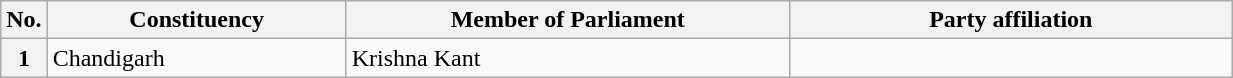<table class="wikitable sortable">
<tr style="text-align:center;">
<th>No.</th>
<th style="width:12em">Constituency</th>
<th style="width:18em">Member of Parliament</th>
<th colspan="2" style="width:18em">Party affiliation</th>
</tr>
<tr>
<th>1</th>
<td>Chandigarh</td>
<td>Krishna Kant</td>
<td></td>
</tr>
</table>
